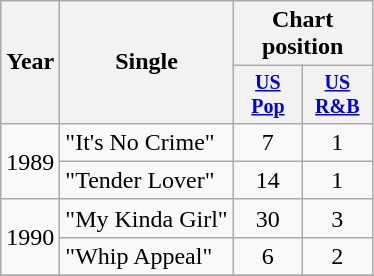<table class="wikitable" style="text-align:center;">
<tr>
<th rowspan="2">Year</th>
<th rowspan="2">Single</th>
<th colspan="2">Chart position</th>
</tr>
<tr style="font-size:smaller;">
<th width="40"><a href='#'>US<br>Pop</a></th>
<th width="40"><a href='#'>US<br>R&B</a></th>
</tr>
<tr>
<td rowspan="2">1989</td>
<td align="left">"It's No Crime"</td>
<td>7</td>
<td>1</td>
</tr>
<tr>
<td align="left">"Tender Lover"</td>
<td>14</td>
<td>1</td>
</tr>
<tr>
<td rowspan="2">1990</td>
<td align="left">"My Kinda Girl"</td>
<td>30</td>
<td>3</td>
</tr>
<tr>
<td align="left">"Whip Appeal"</td>
<td>6</td>
<td>2</td>
</tr>
<tr>
</tr>
</table>
